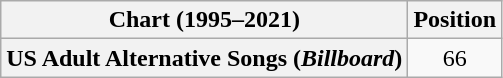<table class="wikitable plainrowheaders" style="text-align:center">
<tr>
<th>Chart (1995–2021)</th>
<th>Position</th>
</tr>
<tr>
<th scope="row">US Adult Alternative Songs (<em>Billboard</em>)</th>
<td>66</td>
</tr>
</table>
